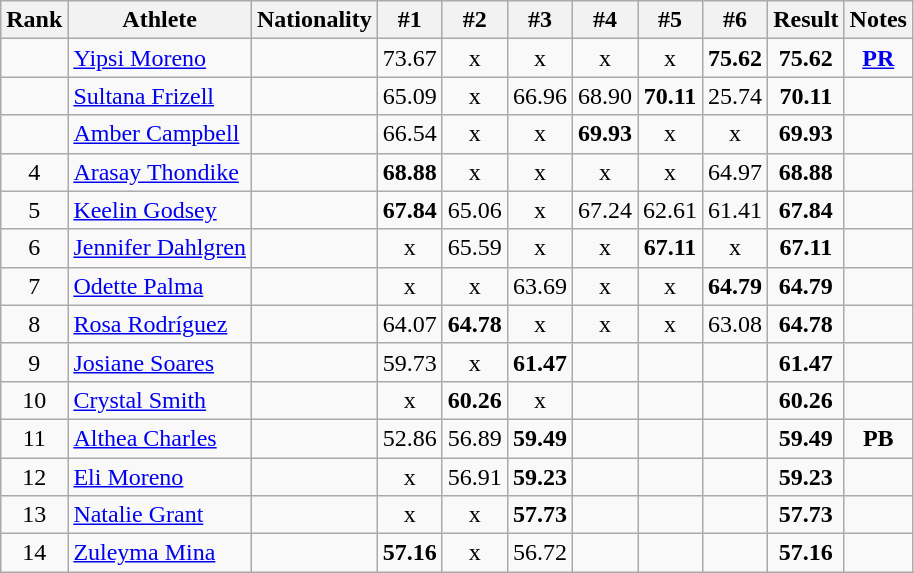<table class="wikitable sortable" style="text-align:center">
<tr>
<th>Rank</th>
<th>Athlete</th>
<th>Nationality</th>
<th>#1</th>
<th>#2</th>
<th>#3</th>
<th>#4</th>
<th>#5</th>
<th>#6</th>
<th>Result</th>
<th>Notes</th>
</tr>
<tr>
<td></td>
<td align="left"><a href='#'>Yipsi Moreno</a></td>
<td align=left></td>
<td>73.67</td>
<td>x</td>
<td>x</td>
<td>x</td>
<td>x</td>
<td><strong>75.62</strong></td>
<td><strong>75.62</strong></td>
<td><strong><a href='#'>PR</a></strong></td>
</tr>
<tr>
<td></td>
<td align="left"><a href='#'>Sultana Frizell</a></td>
<td align=left></td>
<td>65.09</td>
<td>x</td>
<td>66.96</td>
<td>68.90</td>
<td><strong>70.11</strong></td>
<td>25.74</td>
<td><strong>70.11</strong></td>
<td></td>
</tr>
<tr>
<td></td>
<td align="left"><a href='#'>Amber Campbell</a></td>
<td align=left></td>
<td>66.54</td>
<td>x</td>
<td>x</td>
<td><strong>69.93</strong></td>
<td>x</td>
<td>x</td>
<td><strong>69.93</strong></td>
<td></td>
</tr>
<tr>
<td>4</td>
<td align="left"><a href='#'>Arasay Thondike</a></td>
<td align=left></td>
<td><strong>68.88</strong></td>
<td>x</td>
<td>x</td>
<td>x</td>
<td>x</td>
<td>64.97</td>
<td><strong>68.88</strong></td>
<td></td>
</tr>
<tr>
<td>5</td>
<td align="left"><a href='#'>Keelin Godsey</a></td>
<td align=left></td>
<td><strong>67.84</strong></td>
<td>65.06</td>
<td>x</td>
<td>67.24</td>
<td>62.61</td>
<td>61.41</td>
<td><strong>67.84</strong></td>
<td></td>
</tr>
<tr>
<td>6</td>
<td align="left"><a href='#'>Jennifer Dahlgren</a></td>
<td align=left></td>
<td>x</td>
<td>65.59</td>
<td>x</td>
<td>x</td>
<td><strong>67.11</strong></td>
<td>x</td>
<td><strong>67.11</strong></td>
<td></td>
</tr>
<tr>
<td>7</td>
<td align="left"><a href='#'>Odette Palma</a></td>
<td align=left></td>
<td>x</td>
<td>x</td>
<td>63.69</td>
<td>x</td>
<td>x</td>
<td><strong>64.79</strong></td>
<td><strong>64.79</strong></td>
<td></td>
</tr>
<tr>
<td>8</td>
<td align="left"><a href='#'>Rosa Rodríguez</a></td>
<td align=left></td>
<td>64.07</td>
<td><strong>64.78</strong></td>
<td>x</td>
<td>x</td>
<td>x</td>
<td>63.08</td>
<td><strong>64.78</strong></td>
<td></td>
</tr>
<tr>
<td>9</td>
<td align="left"><a href='#'>Josiane Soares</a></td>
<td align=left></td>
<td>59.73</td>
<td>x</td>
<td><strong>61.47</strong></td>
<td></td>
<td></td>
<td></td>
<td><strong>61.47</strong></td>
<td></td>
</tr>
<tr>
<td>10</td>
<td align="left"><a href='#'>Crystal Smith</a></td>
<td align=left></td>
<td>x</td>
<td><strong>60.26</strong></td>
<td>x</td>
<td></td>
<td></td>
<td></td>
<td><strong>60.26</strong></td>
<td></td>
</tr>
<tr>
<td>11</td>
<td align="left"><a href='#'>Althea Charles</a></td>
<td align=left></td>
<td>52.86</td>
<td>56.89</td>
<td><strong>59.49</strong></td>
<td></td>
<td></td>
<td></td>
<td><strong>59.49</strong></td>
<td><strong>PB</strong></td>
</tr>
<tr>
<td>12</td>
<td align="left"><a href='#'>Eli Moreno</a></td>
<td align=left></td>
<td>x</td>
<td>56.91</td>
<td><strong>59.23</strong></td>
<td></td>
<td></td>
<td></td>
<td><strong>59.23</strong></td>
<td></td>
</tr>
<tr>
<td>13</td>
<td align="left"><a href='#'>Natalie Grant</a></td>
<td align=left></td>
<td>x</td>
<td>x</td>
<td><strong>57.73</strong></td>
<td></td>
<td></td>
<td></td>
<td><strong>57.73</strong></td>
<td></td>
</tr>
<tr>
<td>14</td>
<td align="left"><a href='#'>Zuleyma Mina</a></td>
<td align=left></td>
<td><strong>57.16</strong></td>
<td>x</td>
<td>56.72</td>
<td></td>
<td></td>
<td></td>
<td><strong>57.16</strong></td>
<td></td>
</tr>
</table>
